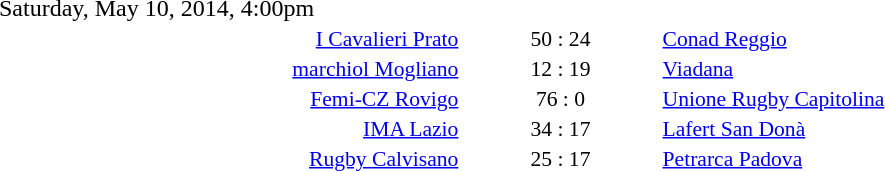<table style="width:70%;" cellspacing="1">
<tr>
<th width=35%></th>
<th width=15%></th>
<th></th>
</tr>
<tr>
<td>Saturday, May 10, 2014, 4:00pm</td>
</tr>
<tr style=font-size:90%>
<td align=right><a href='#'>I Cavalieri Prato</a></td>
<td align=center>50 : 24</td>
<td><a href='#'>Conad Reggio</a></td>
</tr>
<tr style=font-size:90%>
<td align=right><a href='#'>marchiol Mogliano</a></td>
<td align=center>12 : 19</td>
<td><a href='#'>Viadana</a></td>
</tr>
<tr style=font-size:90%>
<td align=right><a href='#'>Femi-CZ Rovigo</a></td>
<td align=center>76 : 0</td>
<td><a href='#'>Unione Rugby Capitolina</a></td>
</tr>
<tr style=font-size:90%>
<td align=right><a href='#'>IMA Lazio</a></td>
<td align=center>34 : 17</td>
<td><a href='#'>Lafert San Donà</a></td>
</tr>
<tr style=font-size:90%>
<td align=right><a href='#'>Rugby Calvisano</a></td>
<td align=center>25 : 17</td>
<td><a href='#'>Petrarca Padova</a></td>
</tr>
</table>
